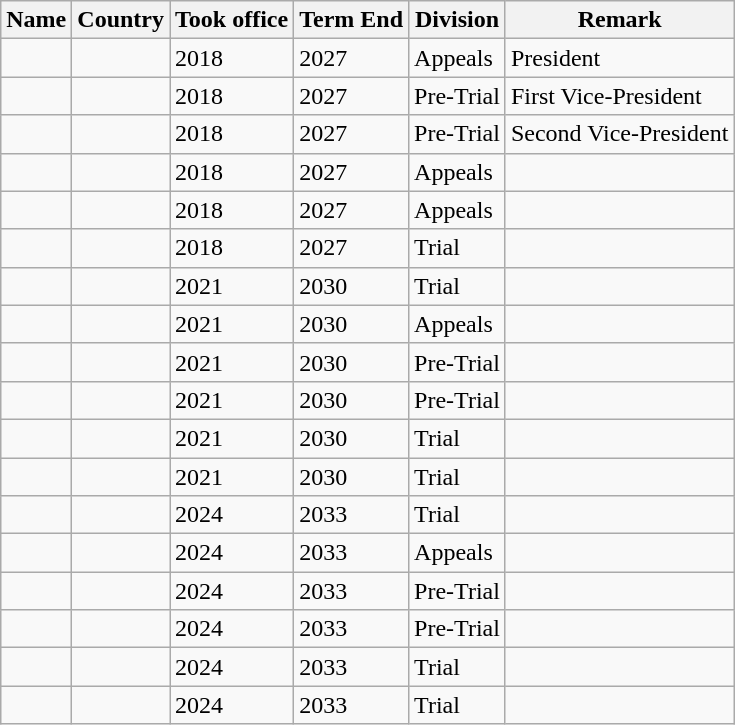<table class="wikitable sortable" border="1" style="text-align:left">
<tr>
<th>Name</th>
<th>Country</th>
<th>Took office</th>
<th>Term End</th>
<th>Division<br></th>
<th>Remark</th>
</tr>
<tr>
<td></td>
<td></td>
<td>2018</td>
<td>2027</td>
<td>Appeals</td>
<td>President</td>
</tr>
<tr>
<td></td>
<td></td>
<td>2018</td>
<td>2027</td>
<td>Pre-Trial</td>
<td>First Vice-President</td>
</tr>
<tr>
<td></td>
<td></td>
<td>2018</td>
<td>2027</td>
<td>Pre-Trial</td>
<td>Second Vice-President</td>
</tr>
<tr>
<td></td>
<td></td>
<td>2018</td>
<td>2027</td>
<td>Appeals</td>
<td></td>
</tr>
<tr>
<td></td>
<td></td>
<td>2018</td>
<td>2027</td>
<td>Appeals</td>
<td></td>
</tr>
<tr>
<td></td>
<td></td>
<td>2018</td>
<td>2027</td>
<td>Trial</td>
<td></td>
</tr>
<tr>
<td></td>
<td></td>
<td>2021</td>
<td>2030</td>
<td>Trial</td>
<td></td>
</tr>
<tr>
<td></td>
<td></td>
<td>2021</td>
<td>2030</td>
<td>Appeals</td>
<td></td>
</tr>
<tr>
<td></td>
<td></td>
<td>2021</td>
<td>2030</td>
<td>Pre-Trial</td>
<td></td>
</tr>
<tr>
<td></td>
<td></td>
<td>2021</td>
<td>2030</td>
<td>Pre-Trial</td>
<td></td>
</tr>
<tr>
<td></td>
<td></td>
<td>2021</td>
<td>2030</td>
<td>Trial</td>
<td></td>
</tr>
<tr>
<td></td>
<td></td>
<td>2021</td>
<td>2030</td>
<td>Trial</td>
<td></td>
</tr>
<tr>
<td></td>
<td></td>
<td>2024</td>
<td>2033</td>
<td>Trial</td>
<td></td>
</tr>
<tr>
<td></td>
<td></td>
<td>2024</td>
<td>2033</td>
<td>Appeals</td>
<td></td>
</tr>
<tr>
<td></td>
<td></td>
<td>2024</td>
<td>2033</td>
<td>Pre-Trial</td>
<td></td>
</tr>
<tr>
<td></td>
<td></td>
<td>2024</td>
<td>2033</td>
<td>Pre-Trial</td>
<td></td>
</tr>
<tr>
<td></td>
<td></td>
<td>2024</td>
<td>2033</td>
<td>Trial</td>
<td></td>
</tr>
<tr>
<td></td>
<td></td>
<td>2024</td>
<td>2033</td>
<td>Trial</td>
<td></td>
</tr>
</table>
